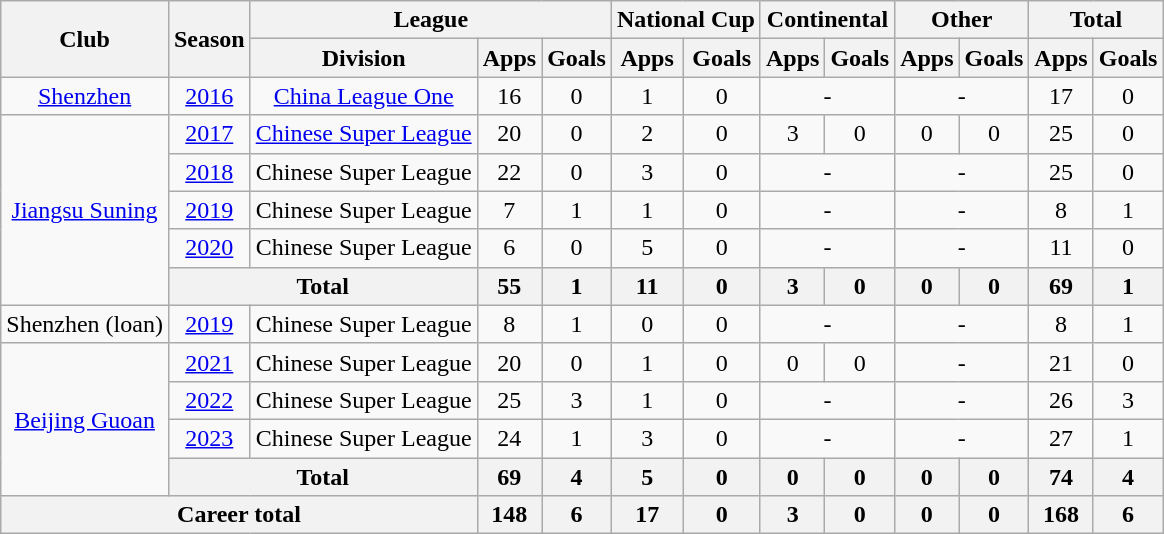<table class="wikitable" style="text-align: center">
<tr>
<th rowspan="2">Club</th>
<th rowspan="2">Season</th>
<th colspan="3">League</th>
<th colspan="2">National Cup</th>
<th colspan="2">Continental</th>
<th colspan="2">Other</th>
<th colspan="2">Total</th>
</tr>
<tr>
<th>Division</th>
<th>Apps</th>
<th>Goals</th>
<th>Apps</th>
<th>Goals</th>
<th>Apps</th>
<th>Goals</th>
<th>Apps</th>
<th>Goals</th>
<th>Apps</th>
<th>Goals</th>
</tr>
<tr>
<td><a href='#'>Shenzhen</a></td>
<td><a href='#'>2016</a></td>
<td><a href='#'>China League One</a></td>
<td>16</td>
<td>0</td>
<td>1</td>
<td>0</td>
<td colspan="2">-</td>
<td colspan="2">-</td>
<td>17</td>
<td>0</td>
</tr>
<tr>
<td rowspan=5><a href='#'>Jiangsu Suning</a></td>
<td><a href='#'>2017</a></td>
<td><a href='#'>Chinese Super League</a></td>
<td>20</td>
<td>0</td>
<td>2</td>
<td>0</td>
<td>3</td>
<td>0</td>
<td>0</td>
<td>0</td>
<td>25</td>
<td>0</td>
</tr>
<tr>
<td><a href='#'>2018</a></td>
<td>Chinese Super League</td>
<td>22</td>
<td>0</td>
<td>3</td>
<td>0</td>
<td colspan="2">-</td>
<td colspan="2">-</td>
<td>25</td>
<td>0</td>
</tr>
<tr>
<td><a href='#'>2019</a></td>
<td>Chinese Super League</td>
<td>7</td>
<td>1</td>
<td>1</td>
<td>0</td>
<td colspan="2">-</td>
<td colspan="2">-</td>
<td>8</td>
<td>1</td>
</tr>
<tr>
<td><a href='#'>2020</a></td>
<td>Chinese Super League</td>
<td>6</td>
<td>0</td>
<td>5</td>
<td>0</td>
<td colspan="2">-</td>
<td colspan="2">-</td>
<td>11</td>
<td>0</td>
</tr>
<tr>
<th colspan="2"><strong>Total</strong></th>
<th>55</th>
<th>1</th>
<th>11</th>
<th>0</th>
<th>3</th>
<th>0</th>
<th>0</th>
<th>0</th>
<th>69</th>
<th>1</th>
</tr>
<tr>
<td>Shenzhen (loan)</td>
<td><a href='#'>2019</a></td>
<td>Chinese Super League</td>
<td>8</td>
<td>1</td>
<td>0</td>
<td>0</td>
<td colspan="2">-</td>
<td colspan="2">-</td>
<td>8</td>
<td>1</td>
</tr>
<tr>
<td rowspan=4><a href='#'>Beijing Guoan</a></td>
<td><a href='#'>2021</a></td>
<td>Chinese Super League</td>
<td>20</td>
<td>0</td>
<td>1</td>
<td>0</td>
<td>0</td>
<td>0</td>
<td colspan="2">-</td>
<td>21</td>
<td>0</td>
</tr>
<tr>
<td><a href='#'>2022</a></td>
<td>Chinese Super League</td>
<td>25</td>
<td>3</td>
<td>1</td>
<td>0</td>
<td colspan="2">-</td>
<td colspan="2">-</td>
<td>26</td>
<td>3</td>
</tr>
<tr>
<td><a href='#'>2023</a></td>
<td>Chinese Super League</td>
<td>24</td>
<td>1</td>
<td>3</td>
<td>0</td>
<td colspan="2">-</td>
<td colspan="2">-</td>
<td>27</td>
<td>1</td>
</tr>
<tr>
<th colspan="2"><strong>Total</strong></th>
<th>69</th>
<th>4</th>
<th>5</th>
<th>0</th>
<th>0</th>
<th>0</th>
<th>0</th>
<th>0</th>
<th>74</th>
<th>4</th>
</tr>
<tr>
<th colspan=3>Career total</th>
<th>148</th>
<th>6</th>
<th>17</th>
<th>0</th>
<th>3</th>
<th>0</th>
<th>0</th>
<th>0</th>
<th>168</th>
<th>6</th>
</tr>
</table>
